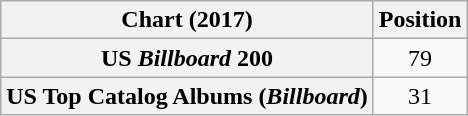<table class="wikitable plainrowheaders sortable" style="text-align:center">
<tr>
<th scope="col">Chart (2017)</th>
<th scope="col">Position</th>
</tr>
<tr>
<th scope="row">US <em>Billboard</em> 200</th>
<td>79</td>
</tr>
<tr>
<th scope="row">US Top Catalog Albums (<em>Billboard</em>)</th>
<td>31</td>
</tr>
</table>
